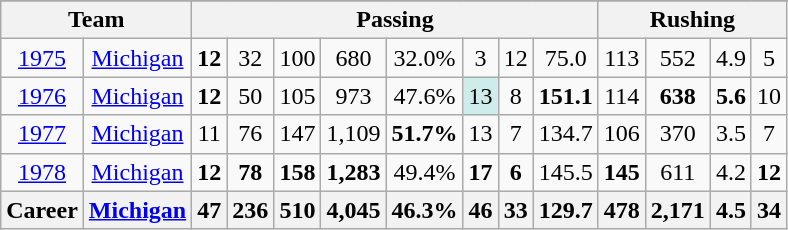<table class="wikitable" style="text-align:center;">
<tr>
</tr>
<tr>
<th colspan=2>Team</th>
<th colspan=8>Passing</th>
<th colspan=4>Rushing</th>
</tr>
<tr>
<td><a href='#'>1975</a></td>
<td><a href='#'>Michigan</a></td>
<td><strong>12</strong></td>
<td>32</td>
<td>100</td>
<td>680</td>
<td>32.0%</td>
<td>3</td>
<td>12</td>
<td>75.0</td>
<td>113</td>
<td>552</td>
<td>4.9</td>
<td>5</td>
</tr>
<tr>
<td><a href='#'>1976</a></td>
<td><a href='#'>Michigan</a></td>
<td><strong>12</strong></td>
<td>50</td>
<td>105</td>
<td>973</td>
<td>47.6%</td>
<td style="background:#cfecec;">13</td>
<td>8</td>
<td><strong>151.1</strong></td>
<td>114</td>
<td><strong>638</strong></td>
<td><strong>5.6</strong></td>
<td>10</td>
</tr>
<tr>
<td><a href='#'>1977</a></td>
<td><a href='#'>Michigan</a></td>
<td>11</td>
<td>76</td>
<td>147</td>
<td>1,109</td>
<td><strong>51.7%</strong></td>
<td>13</td>
<td>7</td>
<td>134.7</td>
<td>106</td>
<td>370</td>
<td>3.5</td>
<td>7</td>
</tr>
<tr>
<td><a href='#'>1978</a></td>
<td><a href='#'>Michigan</a></td>
<td><strong>12</strong></td>
<td><strong>78</strong></td>
<td><strong>158</strong></td>
<td><strong>1,283</strong></td>
<td>49.4%</td>
<td><strong>17</strong></td>
<td><strong>6</strong></td>
<td>145.5</td>
<td><strong>145</strong></td>
<td>611</td>
<td>4.2</td>
<td><strong>12</strong></td>
</tr>
<tr>
<th>Career</th>
<th><a href='#'>Michigan</a></th>
<th>47</th>
<th>236</th>
<th>510</th>
<th>4,045</th>
<th>46.3%</th>
<th>46</th>
<th>33</th>
<th>129.7</th>
<th>478</th>
<th>2,171</th>
<th>4.5</th>
<th>34</th>
</tr>
</table>
